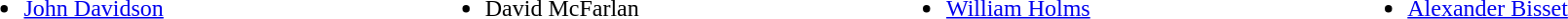<table style="width:100%;">
<tr>
<td style="vertical-align:top; width:25%;"><br><ul><li> <a href='#'>John Davidson</a></li></ul></td>
<td style="vertical-align:top; width:25%;"><br><ul><li> David McFarlan</li></ul></td>
<td style="vertical-align:top; width:25%;"><br><ul><li> <a href='#'>William Holms</a></li></ul></td>
<td style="vertical-align:top; width:25%;"><br><ul><li> <a href='#'>Alexander Bisset</a></li></ul></td>
</tr>
</table>
